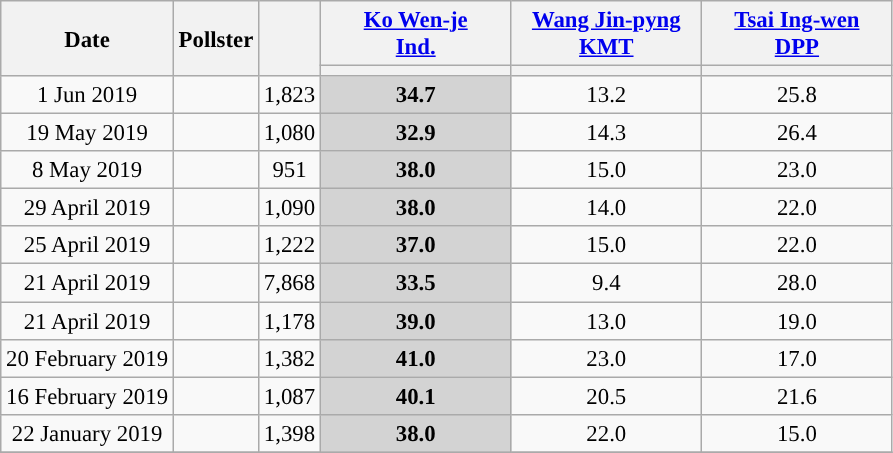<table class="wikitable sortable collapsible" style="font-size:95%; text-align:center">
<tr>
<th rowspan=2>Date</th>
<th rowspan=2>Pollster</th>
<th rowspan=2></th>
<th width=120px><a href='#'>Ko Wen-je</a><br><a href='#'>Ind.</a></th>
<th width=120px><a href='#'>Wang Jin-pyng</a><br><a href='#'>KMT</a></th>
<th width=120px><a href='#'>Tsai Ing-wen</a><br><a href='#'>DPP</a></th>
</tr>
<tr>
<th style="background:"></th>
<th style="background:"></th>
<th style="background:"></th>
</tr>
<tr>
<td>1 Jun 2019</td>
<td></td>
<td>1,823</td>
<td style="background-color:lightgrey;"><strong>34.7</strong></td>
<td>13.2</td>
<td>25.8</td>
</tr>
<tr>
<td>19 May 2019</td>
<td></td>
<td>1,080</td>
<td style="background-color:lightgrey;"><strong>32.9</strong></td>
<td>14.3</td>
<td>26.4</td>
</tr>
<tr>
<td>8 May 2019</td>
<td></td>
<td>951</td>
<td style="background-color:lightgrey;"><strong>38.0</strong></td>
<td>15.0</td>
<td>23.0</td>
</tr>
<tr>
<td>29 April 2019</td>
<td></td>
<td>1,090</td>
<td style="background-color:lightgrey;"><strong>38.0</strong></td>
<td>14.0</td>
<td>22.0</td>
</tr>
<tr>
<td>25 April 2019</td>
<td></td>
<td>1,222</td>
<td style="background-color:lightgrey;"><strong>37.0</strong></td>
<td>15.0</td>
<td>22.0</td>
</tr>
<tr>
<td>21 April 2019</td>
<td></td>
<td>7,868</td>
<td style="background-color:lightgrey;"><strong>33.5</strong></td>
<td>9.4</td>
<td>28.0</td>
</tr>
<tr>
<td>21 April 2019</td>
<td></td>
<td>1,178</td>
<td style="background-color:lightgrey;"><strong>39.0</strong></td>
<td>13.0</td>
<td>19.0</td>
</tr>
<tr>
<td>20 February 2019</td>
<td></td>
<td>1,382</td>
<td style="background-color:lightgrey;"><strong>41.0</strong></td>
<td>23.0</td>
<td>17.0</td>
</tr>
<tr>
<td>16 February 2019</td>
<td></td>
<td>1,087</td>
<td style="background-color:lightgrey;"><strong>40.1</strong></td>
<td>20.5</td>
<td>21.6</td>
</tr>
<tr>
<td>22 January 2019</td>
<td></td>
<td>1,398</td>
<td style="background-color:lightgrey;"><strong>38.0</strong></td>
<td>22.0</td>
<td>15.0</td>
</tr>
<tr>
</tr>
</table>
